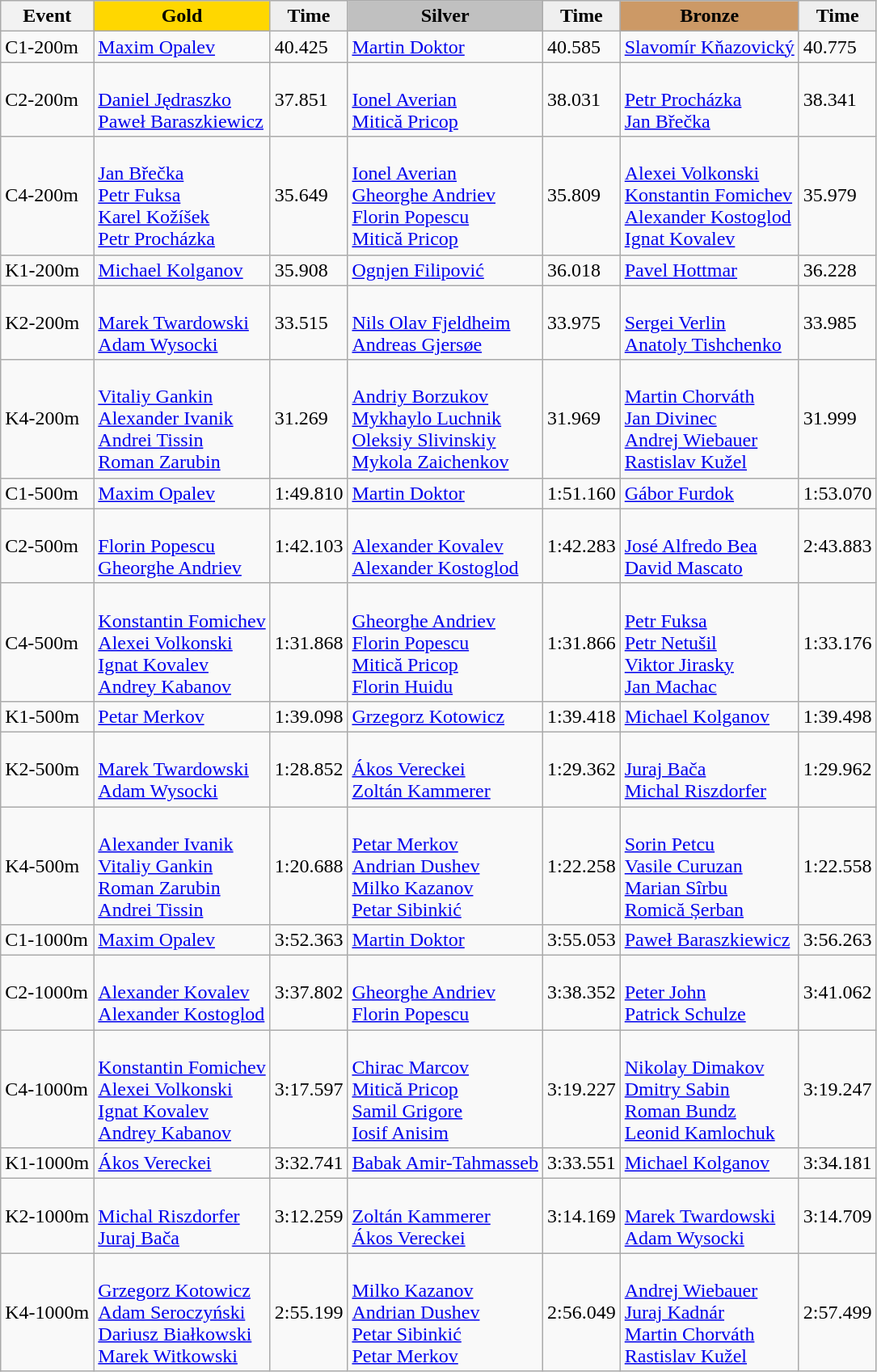<table class="wikitable">
<tr>
<th>Event</th>
<td align=center bgcolor="gold"><strong>Gold</strong></td>
<td align=center bgcolor="EFEFEF"><strong>Time</strong></td>
<td align=center bgcolor="silver"><strong>Silver</strong></td>
<td align=center bgcolor="EFEFEF"><strong>Time</strong></td>
<td align=center bgcolor="CC9966"><strong>Bronze</strong></td>
<td align=center bgcolor="EFEFEF"><strong>Time</strong></td>
</tr>
<tr>
<td>C1-200m</td>
<td> <a href='#'>Maxim Opalev</a></td>
<td>40.425</td>
<td> <a href='#'>Martin Doktor</a></td>
<td>40.585</td>
<td> <a href='#'>Slavomír Kňazovický</a></td>
<td>40.775</td>
</tr>
<tr>
<td>C2-200m</td>
<td><br><a href='#'>Daniel Jędraszko</a><br><a href='#'>Paweł Baraszkiewicz</a></td>
<td>37.851</td>
<td><br><a href='#'>Ionel Averian</a><br><a href='#'>Mitică Pricop</a></td>
<td>38.031</td>
<td><br><a href='#'>Petr Procházka</a><br><a href='#'>Jan Břečka</a></td>
<td>38.341</td>
</tr>
<tr>
<td>C4-200m</td>
<td><br><a href='#'>Jan Břečka</a><br><a href='#'>Petr Fuksa</a><br><a href='#'>Karel Kožíšek</a><br><a href='#'>Petr Procházka</a></td>
<td>35.649</td>
<td><br><a href='#'>Ionel Averian</a><br><a href='#'>Gheorghe Andriev</a><br><a href='#'>Florin Popescu</a><br><a href='#'>Mitică Pricop</a></td>
<td>35.809</td>
<td><br><a href='#'>Alexei Volkonski</a><br><a href='#'>Konstantin Fomichev</a><br><a href='#'>Alexander Kostoglod</a><br><a href='#'>Ignat Kovalev</a></td>
<td>35.979</td>
</tr>
<tr>
<td>K1-200m</td>
<td> <a href='#'>Michael Kolganov</a></td>
<td>35.908</td>
<td> <a href='#'>Ognjen Filipović</a></td>
<td>36.018</td>
<td> <a href='#'>Pavel Hottmar</a></td>
<td>36.228</td>
</tr>
<tr>
<td>K2-200m</td>
<td><br><a href='#'>Marek Twardowski</a><br><a href='#'>Adam Wysocki</a></td>
<td>33.515</td>
<td><br><a href='#'>Nils Olav Fjeldheim</a><br><a href='#'>Andreas Gjersøe</a></td>
<td>33.975</td>
<td><br><a href='#'>Sergei Verlin</a><br><a href='#'>Anatoly Tishchenko</a></td>
<td>33.985</td>
</tr>
<tr>
<td>K4-200m</td>
<td><br><a href='#'>Vitaliy Gankin</a><br><a href='#'>Alexander Ivanik</a><br><a href='#'>Andrei Tissin</a><br><a href='#'>Roman Zarubin</a></td>
<td>31.269</td>
<td><br><a href='#'>Andriy Borzukov</a><br><a href='#'>Mykhaylo Luchnik</a><br><a href='#'>Oleksiy Slivinskiy</a><br><a href='#'>Mykola Zaichenkov</a></td>
<td>31.969</td>
<td><br><a href='#'>Martin Chorváth</a><br><a href='#'>Jan Divinec</a><br><a href='#'>Andrej Wiebauer</a><br><a href='#'>Rastislav Kužel</a></td>
<td>31.999</td>
</tr>
<tr>
<td>C1-500m</td>
<td> <a href='#'>Maxim Opalev</a></td>
<td>1:49.810</td>
<td> <a href='#'>Martin Doktor</a></td>
<td>1:51.160</td>
<td> <a href='#'>Gábor Furdok</a></td>
<td>1:53.070</td>
</tr>
<tr>
<td>C2-500m</td>
<td><br><a href='#'>Florin Popescu</a><br><a href='#'>Gheorghe Andriev</a></td>
<td>1:42.103</td>
<td><br><a href='#'>Alexander Kovalev</a><br><a href='#'>Alexander Kostoglod</a></td>
<td>1:42.283</td>
<td><br><a href='#'>José Alfredo Bea</a><br><a href='#'>David Mascato</a></td>
<td>2:43.883</td>
</tr>
<tr>
<td>C4-500m</td>
<td><br><a href='#'>Konstantin Fomichev</a><br><a href='#'>Alexei Volkonski</a><br><a href='#'>Ignat Kovalev</a><br><a href='#'>Andrey Kabanov</a></td>
<td>1:31.868</td>
<td><br><a href='#'>Gheorghe Andriev</a><br><a href='#'>Florin Popescu</a><br><a href='#'>Mitică Pricop</a><br><a href='#'>Florin Huidu</a></td>
<td>1:31.866</td>
<td><br><a href='#'>Petr Fuksa</a><br><a href='#'>Petr Netušil</a><br><a href='#'>Viktor Jirasky</a><br><a href='#'>Jan Machac</a></td>
<td>1:33.176</td>
</tr>
<tr>
<td>K1-500m</td>
<td> <a href='#'>Petar Merkov</a></td>
<td>1:39.098</td>
<td> <a href='#'>Grzegorz Kotowicz</a></td>
<td>1:39.418</td>
<td> <a href='#'>Michael Kolganov</a></td>
<td>1:39.498</td>
</tr>
<tr>
<td>K2-500m</td>
<td><br><a href='#'>Marek Twardowski</a><br><a href='#'>Adam Wysocki</a></td>
<td>1:28.852</td>
<td><br><a href='#'>Ákos Vereckei</a><br><a href='#'>Zoltán Kammerer</a></td>
<td>1:29.362</td>
<td><br><a href='#'>Juraj Bača</a><br><a href='#'>Michal Riszdorfer</a></td>
<td>1:29.962</td>
</tr>
<tr>
<td>K4-500m</td>
<td><br><a href='#'>Alexander Ivanik</a><br><a href='#'>Vitaliy Gankin</a><br><a href='#'>Roman Zarubin</a><br><a href='#'>Andrei Tissin</a></td>
<td>1:20.688</td>
<td><br><a href='#'>Petar Merkov</a><br><a href='#'>Andrian Dushev</a><br><a href='#'>Milko Kazanov</a><br><a href='#'>Petar Sibinkić</a></td>
<td>1:22.258</td>
<td><br><a href='#'>Sorin Petcu</a><br><a href='#'>Vasile Curuzan</a><br><a href='#'>Marian Sîrbu</a><br><a href='#'>Romică Șerban</a></td>
<td>1:22.558</td>
</tr>
<tr>
<td>C1-1000m</td>
<td> <a href='#'>Maxim Opalev</a></td>
<td>3:52.363</td>
<td> <a href='#'>Martin Doktor</a></td>
<td>3:55.053</td>
<td> <a href='#'>Paweł Baraszkiewicz</a></td>
<td>3:56.263</td>
</tr>
<tr>
<td>C2-1000m</td>
<td><br><a href='#'>Alexander Kovalev</a><br><a href='#'>Alexander Kostoglod</a></td>
<td>3:37.802</td>
<td><br><a href='#'>Gheorghe Andriev</a><br><a href='#'>Florin Popescu</a></td>
<td>3:38.352</td>
<td><br><a href='#'>Peter John</a><br><a href='#'>Patrick Schulze</a></td>
<td>3:41.062</td>
</tr>
<tr>
<td>C4-1000m</td>
<td><br><a href='#'>Konstantin Fomichev</a><br><a href='#'>Alexei Volkonski</a><br><a href='#'>Ignat Kovalev</a><br><a href='#'>Andrey Kabanov</a></td>
<td>3:17.597</td>
<td><br><a href='#'>Chirac Marcov</a><br><a href='#'>Mitică Pricop</a><br><a href='#'>Samil Grigore</a><br><a href='#'>Iosif Anisim</a></td>
<td>3:19.227</td>
<td><br><a href='#'>Nikolay Dimakov</a><br><a href='#'>Dmitry Sabin</a><br><a href='#'>Roman Bundz</a><br><a href='#'>Leonid Kamlochuk</a></td>
<td>3:19.247</td>
</tr>
<tr>
<td>K1-1000m</td>
<td> <a href='#'>Ákos Vereckei</a></td>
<td>3:32.741</td>
<td> <a href='#'>Babak Amir-Tahmasseb</a></td>
<td>3:33.551</td>
<td> <a href='#'>Michael Kolganov</a></td>
<td>3:34.181</td>
</tr>
<tr>
<td>K2-1000m</td>
<td><br><a href='#'>Michal Riszdorfer</a><br><a href='#'>Juraj Bača</a></td>
<td>3:12.259</td>
<td><br><a href='#'>Zoltán Kammerer</a><br><a href='#'>Ákos Vereckei</a></td>
<td>3:14.169</td>
<td><br><a href='#'>Marek Twardowski</a><br><a href='#'>Adam Wysocki</a></td>
<td>3:14.709</td>
</tr>
<tr>
<td>K4-1000m</td>
<td><br><a href='#'>Grzegorz Kotowicz</a><br><a href='#'>Adam Seroczyński</a><br><a href='#'>Dariusz Białkowski</a><br><a href='#'>Marek Witkowski</a></td>
<td>2:55.199</td>
<td><br><a href='#'>Milko Kazanov</a><br><a href='#'>Andrian Dushev</a><br><a href='#'>Petar Sibinkić</a><br><a href='#'>Petar Merkov</a></td>
<td>2:56.049</td>
<td><br><a href='#'>Andrej Wiebauer</a><br><a href='#'>Juraj Kadnár</a><br><a href='#'>Martin Chorváth</a><br><a href='#'>Rastislav Kužel</a></td>
<td>2:57.499</td>
</tr>
</table>
